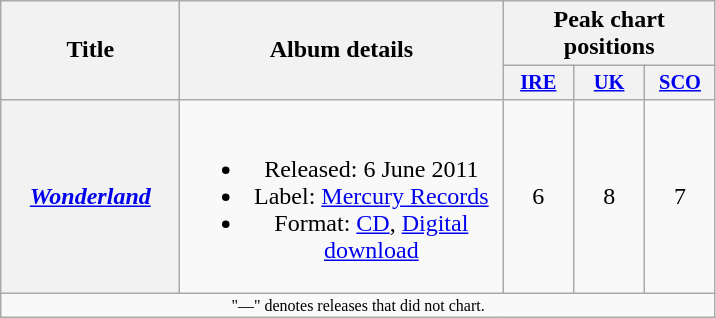<table class="wikitable plainrowheaders" style="text-align:center;" border="1">
<tr>
<th scope="col" rowspan="2" style="width:7em;">Title</th>
<th scope="col" rowspan="2" style="width:13em;">Album details</th>
<th scope="col" colspan="3">Peak chart positions</th>
</tr>
<tr>
<th scope="col" style="width:3em;font-size:85%;"><a href='#'>IRE</a></th>
<th scope="col" style="width:3em;font-size:85%;"><a href='#'>UK</a><br></th>
<th scope="col" style="width:3em;font-size:85%;"><a href='#'>SCO</a><br></th>
</tr>
<tr>
<th scope="row"><em><a href='#'>Wonderland</a></em></th>
<td><br><ul><li>Released: 6 June 2011</li><li>Label: <a href='#'>Mercury Records</a></li><li>Format: <a href='#'>CD</a>, <a href='#'>Digital download</a></li></ul></td>
<td>6</td>
<td>8</td>
<td>7</td>
</tr>
<tr>
<td colspan="5" style="font-size:8pt">"—" denotes releases that did not chart.</td>
</tr>
</table>
